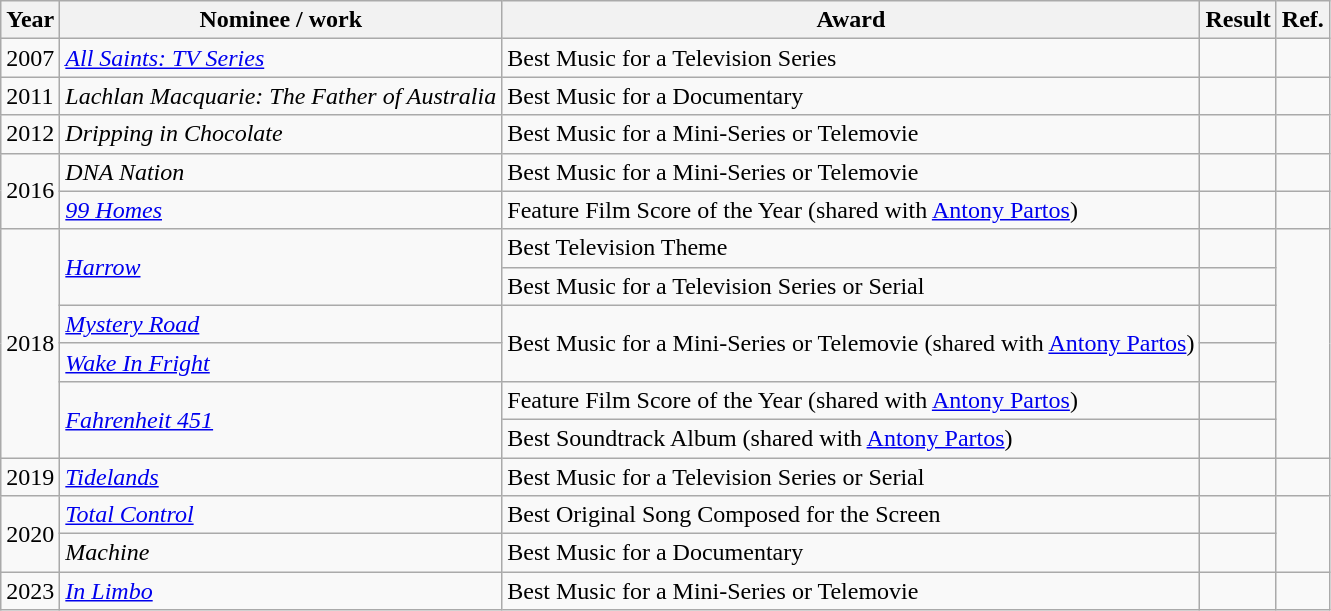<table class="wikitable">
<tr>
<th>Year</th>
<th>Nominee / work</th>
<th>Award</th>
<th>Result</th>
<th>Ref.</th>
</tr>
<tr>
<td>2007</td>
<td><em><a href='#'>All Saints: TV Series</a></em></td>
<td>Best Music for a Television Series</td>
<td></td>
<td></td>
</tr>
<tr>
<td>2011</td>
<td><em>Lachlan Macquarie: The Father of Australia</em></td>
<td>Best Music for a Documentary</td>
<td></td>
<td></td>
</tr>
<tr>
<td>2012</td>
<td><em>Dripping in Chocolate</em></td>
<td>Best Music for a Mini-Series or Telemovie</td>
<td></td>
<td></td>
</tr>
<tr>
<td rowspan="2">2016</td>
<td><em>DNA Nation</em></td>
<td>Best Music for a Mini-Series or Telemovie</td>
<td></td>
<td></td>
</tr>
<tr>
<td><em><a href='#'>99 Homes</a></em></td>
<td>Feature Film Score of the Year (shared with <a href='#'>Antony Partos</a>)</td>
<td></td>
<td></td>
</tr>
<tr>
<td rowspan="6">2018</td>
<td rowspan="2"><a href='#'><em>Harrow</em></a></td>
<td>Best Television Theme</td>
<td></td>
<td rowspan="6"></td>
</tr>
<tr>
<td>Best Music for a Television Series or Serial</td>
<td></td>
</tr>
<tr>
<td><em><a href='#'>Mystery Road</a></em></td>
<td rowspan="2">Best Music for a Mini-Series or Telemovie (shared with <a href='#'>Antony Partos</a>)</td>
<td></td>
</tr>
<tr>
<td><em><a href='#'>Wake In Fright</a></em></td>
<td></td>
</tr>
<tr>
<td rowspan="2"><em><a href='#'>Fahrenheit 451</a></em></td>
<td>Feature Film Score of the Year (shared with <a href='#'>Antony Partos</a>)</td>
<td></td>
</tr>
<tr>
<td>Best Soundtrack Album (shared with <a href='#'>Antony Partos</a>)</td>
<td></td>
</tr>
<tr>
<td>2019</td>
<td><a href='#'><em>Tidelands</em></a></td>
<td>Best Music for a Television Series or Serial</td>
<td></td>
<td></td>
</tr>
<tr>
<td rowspan="2">2020</td>
<td><a href='#'><em>Total Control</em></a></td>
<td>Best Original Song Composed for the Screen</td>
<td></td>
<td rowspan="2"></td>
</tr>
<tr>
<td><em>Machine</em></td>
<td>Best Music for a Documentary</td>
<td></td>
</tr>
<tr>
<td>2023</td>
<td><a href='#'><em>In Limbo</em></a></td>
<td>Best Music for a Mini-Series or Telemovie</td>
<td></td>
<td></td>
</tr>
</table>
